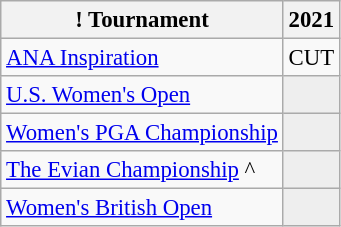<table class="wikitable" style="font-size:95%;text-align:center;">
<tr>
<th>! Tournament</th>
<th>2021</th>
</tr>
<tr>
<td align=left><a href='#'>ANA Inspiration</a></td>
<td>CUT</td>
</tr>
<tr>
<td align=left><a href='#'>U.S. Women's Open</a></td>
<td style="background:#eeeeee;"></td>
</tr>
<tr>
<td align=left><a href='#'>Women's PGA Championship</a></td>
<td style="background:#eeeeee;"></td>
</tr>
<tr>
<td align=left><a href='#'>The Evian Championship</a> ^</td>
<td style="background:#eeeeee;"></td>
</tr>
<tr>
<td align=left><a href='#'>Women's British Open</a></td>
<td style="background:#eeeeee;"></td>
</tr>
</table>
